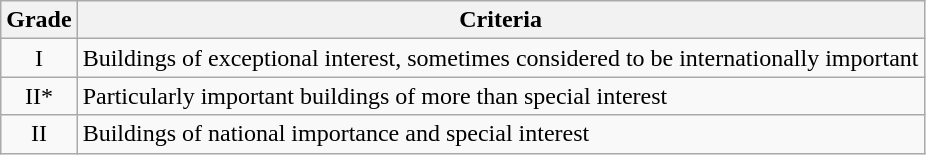<table class="wikitable">
<tr>
<th>Grade</th>
<th>Criteria</th>
</tr>
<tr>
<td align="center" >I</td>
<td>Buildings of exceptional interest, sometimes considered to be internationally important</td>
</tr>
<tr>
<td align="center" >II*</td>
<td>Particularly important buildings of more than special interest</td>
</tr>
<tr>
<td align="center" >II</td>
<td>Buildings of national importance and special interest</td>
</tr>
</table>
